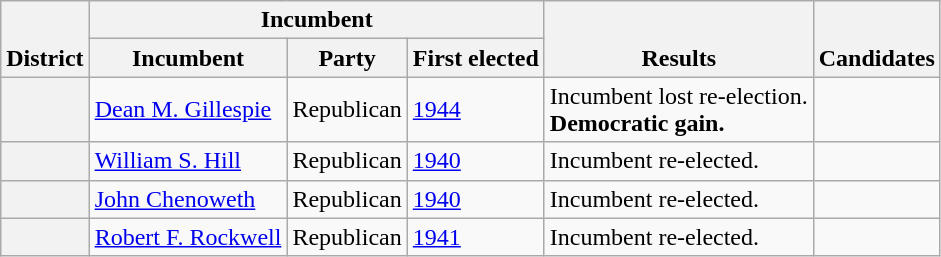<table class=wikitable>
<tr valign=bottom>
<th rowspan=2>District</th>
<th colspan=3>Incumbent</th>
<th rowspan=2>Results</th>
<th rowspan=2>Candidates</th>
</tr>
<tr>
<th>Incumbent</th>
<th>Party</th>
<th>First elected</th>
</tr>
<tr>
<th></th>
<td><a href='#'>Dean M. Gillespie</a></td>
<td>Republican</td>
<td><a href='#'>1944</a></td>
<td>Incumbent lost re-election.<br><strong>Democratic gain.</strong></td>
<td nowrap></td>
</tr>
<tr>
<th></th>
<td><a href='#'>William S. Hill</a></td>
<td>Republican</td>
<td><a href='#'>1940</a></td>
<td>Incumbent re-elected.</td>
<td nowrap></td>
</tr>
<tr>
<th></th>
<td><a href='#'>John Chenoweth</a></td>
<td>Republican</td>
<td><a href='#'>1940</a></td>
<td>Incumbent re-elected.</td>
<td nowrap></td>
</tr>
<tr>
<th></th>
<td><a href='#'>Robert F. Rockwell</a></td>
<td>Republican</td>
<td><a href='#'>1941 </a></td>
<td>Incumbent re-elected.</td>
<td nowrap></td>
</tr>
</table>
